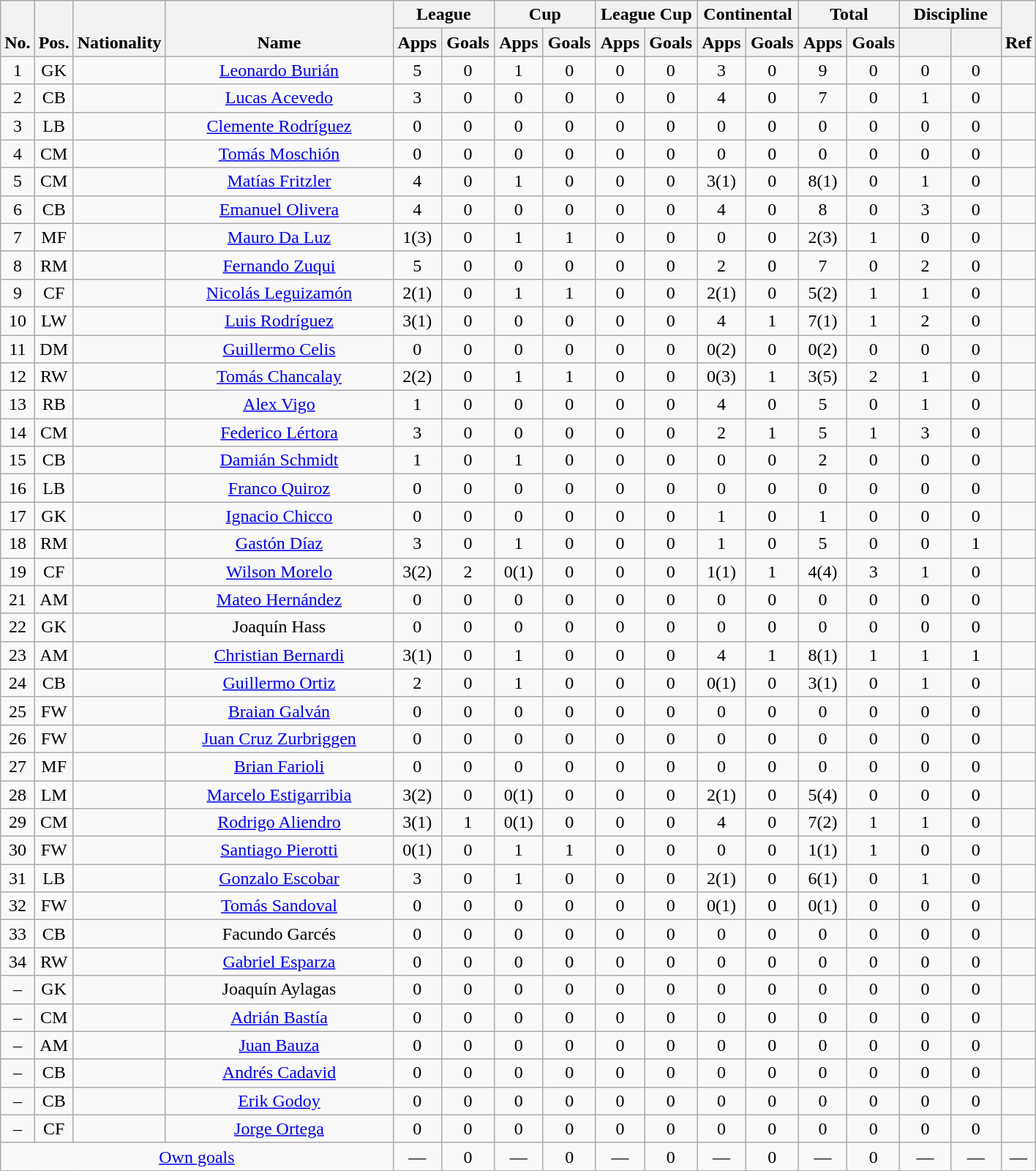<table class="wikitable sortable" style="text-align:center">
<tr>
<th rowspan="2" valign="bottom">No.</th>
<th rowspan="2" valign="bottom">Pos.</th>
<th rowspan="2" valign="bottom">Nationality</th>
<th rowspan="2" valign="bottom" width="200">Name</th>
<th colspan="2" width="85">League</th>
<th colspan="2" width="85">Cup</th>
<th colspan="2" width="85">League Cup</th>
<th colspan="2" width="85">Continental</th>
<th colspan="2" width="85">Total</th>
<th colspan="2" width="85">Discipline</th>
<th rowspan="2" valign="bottom">Ref</th>
</tr>
<tr>
<th>Apps</th>
<th>Goals</th>
<th>Apps</th>
<th>Goals</th>
<th>Apps</th>
<th>Goals</th>
<th>Apps</th>
<th>Goals</th>
<th>Apps</th>
<th>Goals</th>
<th></th>
<th></th>
</tr>
<tr>
<td align="center">1</td>
<td align="center">GK</td>
<td align="center"></td>
<td align="center"><a href='#'>Leonardo Burián</a></td>
<td>5</td>
<td>0</td>
<td>1</td>
<td>0</td>
<td>0</td>
<td>0</td>
<td>3</td>
<td>0</td>
<td>9</td>
<td>0</td>
<td>0</td>
<td>0</td>
<td></td>
</tr>
<tr>
<td align="center">2</td>
<td align="center">CB</td>
<td align="center"></td>
<td align="center"><a href='#'>Lucas Acevedo</a></td>
<td>3</td>
<td>0</td>
<td>0</td>
<td>0</td>
<td>0</td>
<td>0</td>
<td>4</td>
<td>0</td>
<td>7</td>
<td>0</td>
<td>1</td>
<td>0</td>
<td></td>
</tr>
<tr>
<td align="center">3</td>
<td align="center">LB</td>
<td align="center"></td>
<td align="center"><a href='#'>Clemente Rodríguez</a></td>
<td>0</td>
<td>0</td>
<td>0</td>
<td>0</td>
<td>0</td>
<td>0</td>
<td>0</td>
<td>0</td>
<td>0</td>
<td>0</td>
<td>0</td>
<td>0</td>
<td></td>
</tr>
<tr>
<td align="center">4</td>
<td align="center">CM</td>
<td align="center"></td>
<td align="center"><a href='#'>Tomás Moschión</a></td>
<td>0</td>
<td>0</td>
<td>0</td>
<td>0</td>
<td>0</td>
<td>0</td>
<td>0</td>
<td>0</td>
<td>0</td>
<td>0</td>
<td>0</td>
<td>0</td>
<td></td>
</tr>
<tr>
<td align="center">5</td>
<td align="center">CM</td>
<td align="center"></td>
<td align="center"><a href='#'>Matías Fritzler</a></td>
<td>4</td>
<td>0</td>
<td>1</td>
<td>0</td>
<td>0</td>
<td>0</td>
<td>3(1)</td>
<td>0</td>
<td>8(1)</td>
<td>0</td>
<td>1</td>
<td>0</td>
<td></td>
</tr>
<tr>
<td align="center">6</td>
<td align="center">CB</td>
<td align="center"></td>
<td align="center"><a href='#'>Emanuel Olivera</a></td>
<td>4</td>
<td>0</td>
<td>0</td>
<td>0</td>
<td>0</td>
<td>0</td>
<td>4</td>
<td>0</td>
<td>8</td>
<td>0</td>
<td>3</td>
<td>0</td>
<td></td>
</tr>
<tr>
<td align="center">7</td>
<td align="center">MF</td>
<td align="center"></td>
<td align="center"><a href='#'>Mauro Da Luz</a></td>
<td>1(3)</td>
<td>0</td>
<td>1</td>
<td>1</td>
<td>0</td>
<td>0</td>
<td>0</td>
<td>0</td>
<td>2(3)</td>
<td>1</td>
<td>0</td>
<td>0</td>
<td></td>
</tr>
<tr>
<td align="center">8</td>
<td align="center">RM</td>
<td align="center"></td>
<td align="center"><a href='#'>Fernando Zuqui</a></td>
<td>5</td>
<td>0</td>
<td>0</td>
<td>0</td>
<td>0</td>
<td>0</td>
<td>2</td>
<td>0</td>
<td>7</td>
<td>0</td>
<td>2</td>
<td>0</td>
<td></td>
</tr>
<tr>
<td align="center">9</td>
<td align="center">CF</td>
<td align="center"></td>
<td align="center"><a href='#'>Nicolás Leguizamón</a></td>
<td>2(1)</td>
<td>0</td>
<td>1</td>
<td>1</td>
<td>0</td>
<td>0</td>
<td>2(1)</td>
<td>0</td>
<td>5(2)</td>
<td>1</td>
<td>1</td>
<td>0</td>
<td></td>
</tr>
<tr>
<td align="center">10</td>
<td align="center">LW</td>
<td align="center"></td>
<td align="center"><a href='#'>Luis Rodríguez</a></td>
<td>3(1)</td>
<td>0</td>
<td>0</td>
<td>0</td>
<td>0</td>
<td>0</td>
<td>4</td>
<td>1</td>
<td>7(1)</td>
<td>1</td>
<td>2</td>
<td>0</td>
<td></td>
</tr>
<tr>
<td align="center">11</td>
<td align="center">DM</td>
<td align="center"></td>
<td align="center"><a href='#'>Guillermo Celis</a></td>
<td>0</td>
<td>0</td>
<td>0</td>
<td>0</td>
<td>0</td>
<td>0</td>
<td>0(2)</td>
<td>0</td>
<td>0(2)</td>
<td>0</td>
<td>0</td>
<td>0</td>
<td></td>
</tr>
<tr>
<td align="center">12</td>
<td align="center">RW</td>
<td align="center"></td>
<td align="center"><a href='#'>Tomás Chancalay</a></td>
<td>2(2)</td>
<td>0</td>
<td>1</td>
<td>1</td>
<td>0</td>
<td>0</td>
<td>0(3)</td>
<td>1</td>
<td>3(5)</td>
<td>2</td>
<td>1</td>
<td>0</td>
<td></td>
</tr>
<tr>
<td align="center">13</td>
<td align="center">RB</td>
<td align="center"></td>
<td align="center"><a href='#'>Alex Vigo</a></td>
<td>1</td>
<td>0</td>
<td>0</td>
<td>0</td>
<td>0</td>
<td>0</td>
<td>4</td>
<td>0</td>
<td>5</td>
<td>0</td>
<td>1</td>
<td>0</td>
<td></td>
</tr>
<tr>
<td align="center">14</td>
<td align="center">CM</td>
<td align="center"></td>
<td align="center"><a href='#'>Federico Lértora</a></td>
<td>3</td>
<td>0</td>
<td>0</td>
<td>0</td>
<td>0</td>
<td>0</td>
<td>2</td>
<td>1</td>
<td>5</td>
<td>1</td>
<td>3</td>
<td>0</td>
<td></td>
</tr>
<tr>
<td align="center">15</td>
<td align="center">CB</td>
<td align="center"></td>
<td align="center"><a href='#'>Damián Schmidt</a></td>
<td>1</td>
<td>0</td>
<td>1</td>
<td>0</td>
<td>0</td>
<td>0</td>
<td>0</td>
<td>0</td>
<td>2</td>
<td>0</td>
<td>0</td>
<td>0</td>
<td></td>
</tr>
<tr>
<td align="center">16</td>
<td align="center">LB</td>
<td align="center"></td>
<td align="center"><a href='#'>Franco Quiroz</a></td>
<td>0</td>
<td>0</td>
<td>0</td>
<td>0</td>
<td>0</td>
<td>0</td>
<td>0</td>
<td>0</td>
<td>0</td>
<td>0</td>
<td>0</td>
<td>0</td>
<td></td>
</tr>
<tr>
<td align="center">17</td>
<td align="center">GK</td>
<td align="center"></td>
<td align="center"><a href='#'>Ignacio Chicco</a></td>
<td>0</td>
<td>0</td>
<td>0</td>
<td>0</td>
<td>0</td>
<td>0</td>
<td>1</td>
<td>0</td>
<td>1</td>
<td>0</td>
<td>0</td>
<td>0</td>
<td></td>
</tr>
<tr>
<td align="center">18</td>
<td align="center">RM</td>
<td align="center"></td>
<td align="center"><a href='#'>Gastón Díaz</a></td>
<td>3</td>
<td>0</td>
<td>1</td>
<td>0</td>
<td>0</td>
<td>0</td>
<td>1</td>
<td>0</td>
<td>5</td>
<td>0</td>
<td>0</td>
<td>1</td>
<td></td>
</tr>
<tr>
<td align="center">19</td>
<td align="center">CF</td>
<td align="center"></td>
<td align="center"><a href='#'>Wilson Morelo</a></td>
<td>3(2)</td>
<td>2</td>
<td>0(1)</td>
<td>0</td>
<td>0</td>
<td>0</td>
<td>1(1)</td>
<td>1</td>
<td>4(4)</td>
<td>3</td>
<td>1</td>
<td>0</td>
<td></td>
</tr>
<tr>
<td align="center">21</td>
<td align="center">AM</td>
<td align="center"></td>
<td align="center"><a href='#'>Mateo Hernández</a></td>
<td>0</td>
<td>0</td>
<td>0</td>
<td>0</td>
<td>0</td>
<td>0</td>
<td>0</td>
<td>0</td>
<td>0</td>
<td>0</td>
<td>0</td>
<td>0</td>
<td></td>
</tr>
<tr>
<td align="center">22</td>
<td align="center">GK</td>
<td align="center"></td>
<td align="center">Joaquín Hass</td>
<td>0</td>
<td>0</td>
<td>0</td>
<td>0</td>
<td>0</td>
<td>0</td>
<td>0</td>
<td>0</td>
<td>0</td>
<td>0</td>
<td>0</td>
<td>0</td>
<td></td>
</tr>
<tr>
<td align="center">23</td>
<td align="center">AM</td>
<td align="center"></td>
<td align="center"><a href='#'>Christian Bernardi</a></td>
<td>3(1)</td>
<td>0</td>
<td>1</td>
<td>0</td>
<td>0</td>
<td>0</td>
<td>4</td>
<td>1</td>
<td>8(1)</td>
<td>1</td>
<td>1</td>
<td>1</td>
<td></td>
</tr>
<tr>
<td align="center">24</td>
<td align="center">CB</td>
<td align="center"></td>
<td align="center"><a href='#'>Guillermo Ortiz</a></td>
<td>2</td>
<td>0</td>
<td>1</td>
<td>0</td>
<td>0</td>
<td>0</td>
<td>0(1)</td>
<td>0</td>
<td>3(1)</td>
<td>0</td>
<td>1</td>
<td>0</td>
<td></td>
</tr>
<tr>
<td align="center">25</td>
<td align="center">FW</td>
<td align="center"></td>
<td align="center"><a href='#'>Braian Galván</a></td>
<td>0</td>
<td>0</td>
<td>0</td>
<td>0</td>
<td>0</td>
<td>0</td>
<td>0</td>
<td>0</td>
<td>0</td>
<td>0</td>
<td>0</td>
<td>0</td>
<td></td>
</tr>
<tr>
<td align="center">26</td>
<td align="center">FW</td>
<td align="center"></td>
<td align="center"><a href='#'>Juan Cruz Zurbriggen</a></td>
<td>0</td>
<td>0</td>
<td>0</td>
<td>0</td>
<td>0</td>
<td>0</td>
<td>0</td>
<td>0</td>
<td>0</td>
<td>0</td>
<td>0</td>
<td>0</td>
<td></td>
</tr>
<tr>
<td align="center">27</td>
<td align="center">MF</td>
<td align="center"></td>
<td align="center"><a href='#'>Brian Farioli</a></td>
<td>0</td>
<td>0</td>
<td>0</td>
<td>0</td>
<td>0</td>
<td>0</td>
<td>0</td>
<td>0</td>
<td>0</td>
<td>0</td>
<td>0</td>
<td>0</td>
<td></td>
</tr>
<tr>
<td align="center">28</td>
<td align="center">LM</td>
<td align="center"></td>
<td align="center"><a href='#'>Marcelo Estigarribia</a></td>
<td>3(2)</td>
<td>0</td>
<td>0(1)</td>
<td>0</td>
<td>0</td>
<td>0</td>
<td>2(1)</td>
<td>0</td>
<td>5(4)</td>
<td>0</td>
<td>0</td>
<td>0</td>
<td></td>
</tr>
<tr>
<td align="center">29</td>
<td align="center">CM</td>
<td align="center"></td>
<td align="center"><a href='#'>Rodrigo Aliendro</a></td>
<td>3(1)</td>
<td>1</td>
<td>0(1)</td>
<td>0</td>
<td>0</td>
<td>0</td>
<td>4</td>
<td>0</td>
<td>7(2)</td>
<td>1</td>
<td>1</td>
<td>0</td>
<td></td>
</tr>
<tr>
<td align="center">30</td>
<td align="center">FW</td>
<td align="center"></td>
<td align="center"><a href='#'>Santiago Pierotti</a></td>
<td>0(1)</td>
<td>0</td>
<td>1</td>
<td>1</td>
<td>0</td>
<td>0</td>
<td>0</td>
<td>0</td>
<td>1(1)</td>
<td>1</td>
<td>0</td>
<td>0</td>
<td></td>
</tr>
<tr>
<td align="center">31</td>
<td align="center">LB</td>
<td align="center"></td>
<td align="center"><a href='#'>Gonzalo Escobar</a></td>
<td>3</td>
<td>0</td>
<td>1</td>
<td>0</td>
<td>0</td>
<td>0</td>
<td>2(1)</td>
<td>0</td>
<td>6(1)</td>
<td>0</td>
<td>1</td>
<td>0</td>
<td></td>
</tr>
<tr>
<td align="center">32</td>
<td align="center">FW</td>
<td align="center"></td>
<td align="center"><a href='#'>Tomás Sandoval</a></td>
<td>0</td>
<td>0</td>
<td>0</td>
<td>0</td>
<td>0</td>
<td>0</td>
<td>0(1)</td>
<td>0</td>
<td>0(1)</td>
<td>0</td>
<td>0</td>
<td>0</td>
<td></td>
</tr>
<tr>
<td align="center">33</td>
<td align="center">CB</td>
<td align="center"></td>
<td align="center">Facundo Garcés</td>
<td>0</td>
<td>0</td>
<td>0</td>
<td>0</td>
<td>0</td>
<td>0</td>
<td>0</td>
<td>0</td>
<td>0</td>
<td>0</td>
<td>0</td>
<td>0</td>
<td></td>
</tr>
<tr>
<td align="center">34</td>
<td align="center">RW</td>
<td align="center"></td>
<td align="center"><a href='#'>Gabriel Esparza</a></td>
<td>0</td>
<td>0</td>
<td>0</td>
<td>0</td>
<td>0</td>
<td>0</td>
<td>0</td>
<td>0</td>
<td>0</td>
<td>0</td>
<td>0</td>
<td>0</td>
<td></td>
</tr>
<tr>
<td align="center">–</td>
<td align="center">GK</td>
<td align="center"></td>
<td align="center">Joaquín Aylagas</td>
<td>0</td>
<td>0</td>
<td>0</td>
<td>0</td>
<td>0</td>
<td>0</td>
<td>0</td>
<td>0</td>
<td>0</td>
<td>0</td>
<td>0</td>
<td>0</td>
<td></td>
</tr>
<tr>
<td align="center">–</td>
<td align="center">CM</td>
<td align="center"></td>
<td align="center"><a href='#'>Adrián Bastía</a></td>
<td>0</td>
<td>0</td>
<td>0</td>
<td>0</td>
<td>0</td>
<td>0</td>
<td>0</td>
<td>0</td>
<td>0</td>
<td>0</td>
<td>0</td>
<td>0</td>
<td></td>
</tr>
<tr>
<td align="center">–</td>
<td align="center">AM</td>
<td align="center"></td>
<td align="center"><a href='#'>Juan Bauza</a></td>
<td>0</td>
<td>0</td>
<td>0</td>
<td>0</td>
<td>0</td>
<td>0</td>
<td>0</td>
<td>0</td>
<td>0</td>
<td>0</td>
<td>0</td>
<td>0</td>
<td></td>
</tr>
<tr>
<td align="center">–</td>
<td align="center">CB</td>
<td align="center"></td>
<td align="center"><a href='#'>Andrés Cadavid</a></td>
<td>0</td>
<td>0</td>
<td>0</td>
<td>0</td>
<td>0</td>
<td>0</td>
<td>0</td>
<td>0</td>
<td>0</td>
<td>0</td>
<td>0</td>
<td>0</td>
<td></td>
</tr>
<tr>
<td align="center">–</td>
<td align="center">CB</td>
<td align="center"></td>
<td align="center"><a href='#'>Erik Godoy</a></td>
<td>0</td>
<td>0</td>
<td>0</td>
<td>0</td>
<td>0</td>
<td>0</td>
<td>0</td>
<td>0</td>
<td>0</td>
<td>0</td>
<td>0</td>
<td>0</td>
<td></td>
</tr>
<tr>
<td align="center">–</td>
<td align="center">CF</td>
<td align="center"></td>
<td align="center"><a href='#'>Jorge Ortega</a></td>
<td>0</td>
<td>0</td>
<td>0</td>
<td>0</td>
<td>0</td>
<td>0</td>
<td>0</td>
<td>0</td>
<td>0</td>
<td>0</td>
<td>0</td>
<td>0</td>
<td></td>
</tr>
<tr>
<td colspan="4" align="center"><a href='#'>Own goals</a></td>
<td>—</td>
<td>0</td>
<td>—</td>
<td>0</td>
<td>—</td>
<td>0</td>
<td>—</td>
<td>0</td>
<td>—</td>
<td>0</td>
<td>—</td>
<td>—</td>
<td>—</td>
</tr>
</table>
